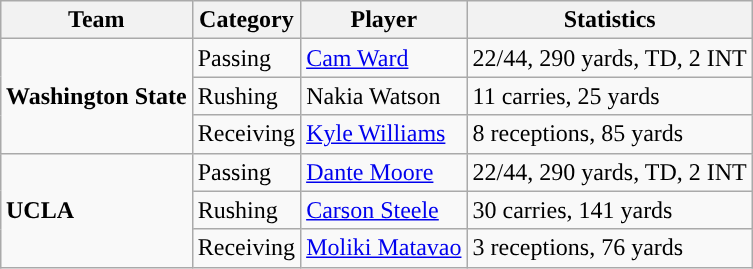<table class="wikitable" style="float: right;">
<tr>
<th>Team</th>
<th>Category</th>
<th>Player</th>
<th>Statistics</th>
</tr>
<tr>
<td rowspan=3><strong>Washington State</strong></td>
<td>Passing</td>
<td><a href='#'>Cam Ward</a></td>
<td>22/44, 290 yards, TD, 2 INT</td>
</tr>
<tr>
<td>Rushing</td>
<td>Nakia Watson</td>
<td>11 carries, 25 yards</td>
</tr>
<tr>
<td>Receiving</td>
<td><a href='#'>Kyle Williams</a></td>
<td>8 receptions, 85 yards</td>
</tr>
<tr>
<td rowspan=3><strong>UCLA</strong></td>
<td>Passing</td>
<td><a href='#'>Dante Moore</a></td>
<td>22/44, 290 yards, TD, 2 INT</td>
</tr>
<tr>
<td>Rushing</td>
<td><a href='#'>Carson Steele</a></td>
<td>30 carries, 141 yards</td>
</tr>
<tr>
<td>Receiving</td>
<td><a href='#'>Moliki Matavao</a></td>
<td>3 receptions, 76 yards</td>
</tr>
</table>
